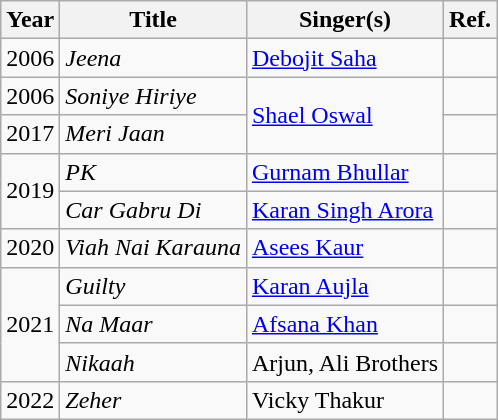<table class="wikitable">
<tr>
<th>Year</th>
<th>Title</th>
<th>Singer(s)</th>
<th>Ref.</th>
</tr>
<tr>
<td>2006</td>
<td><em>Jeena</em></td>
<td><a href='#'>Debojit Saha</a></td>
<td></td>
</tr>
<tr>
<td>2006</td>
<td><em>Soniye Hiriye</em></td>
<td rowspan=2><a href='#'>Shael Oswal</a></td>
<td></td>
</tr>
<tr>
<td>2017</td>
<td><em>Meri Jaan</em></td>
<td></td>
</tr>
<tr>
<td rowspan="2">2019</td>
<td><em>PK</em></td>
<td><a href='#'>Gurnam Bhullar</a></td>
<td></td>
</tr>
<tr>
<td><em>Car Gabru Di</em></td>
<td><a href='#'>Karan Singh Arora</a></td>
<td></td>
</tr>
<tr>
<td>2020</td>
<td><em>Viah Nai Karauna </em></td>
<td><a href='#'>Asees Kaur</a></td>
<td></td>
</tr>
<tr>
<td rowspan="3">2021</td>
<td><em>Guilty</em></td>
<td><a href='#'>Karan Aujla</a></td>
<td></td>
</tr>
<tr>
<td><em>Na Maar</em></td>
<td><a href='#'>Afsana Khan</a></td>
<td></td>
</tr>
<tr>
<td><em>Nikaah</em></td>
<td>Arjun, Ali Brothers</td>
<td></td>
</tr>
<tr>
<td>2022</td>
<td><em>Zeher</em></td>
<td>Vicky Thakur</td>
<td></td>
</tr>
</table>
